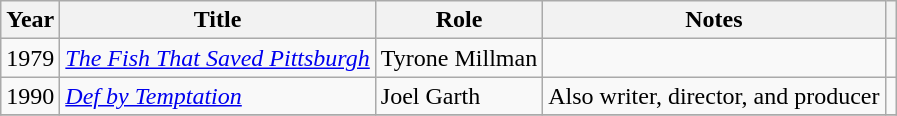<table class="wikitable sortable">
<tr>
<th>Year</th>
<th>Title</th>
<th>Role</th>
<th class=unsortable>Notes</th>
<th class=unsortable></th>
</tr>
<tr>
<td>1979</td>
<td><em><a href='#'>The Fish That Saved Pittsburgh</a></em></td>
<td>Tyrone Millman</td>
<td></td>
<td></td>
</tr>
<tr>
<td>1990</td>
<td><em><a href='#'>Def by Temptation</a></em></td>
<td>Joel Garth</td>
<td>Also writer, director, and producer</td>
<td></td>
</tr>
<tr>
</tr>
</table>
